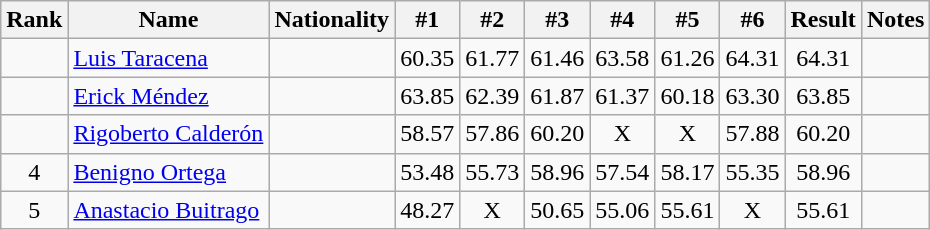<table class="wikitable sortable" style="text-align:center">
<tr>
<th>Rank</th>
<th>Name</th>
<th>Nationality</th>
<th>#1</th>
<th>#2</th>
<th>#3</th>
<th>#4</th>
<th>#5</th>
<th>#6</th>
<th>Result</th>
<th>Notes</th>
</tr>
<tr>
<td></td>
<td align=left><a href='#'>Luis Taracena</a></td>
<td align=left></td>
<td>60.35</td>
<td>61.77</td>
<td>61.46</td>
<td>63.58</td>
<td>61.26</td>
<td>64.31</td>
<td>64.31</td>
<td></td>
</tr>
<tr>
<td></td>
<td align=left><a href='#'>Erick Méndez</a></td>
<td align=left></td>
<td>63.85</td>
<td>62.39</td>
<td>61.87</td>
<td>61.37</td>
<td>60.18</td>
<td>63.30</td>
<td>63.85</td>
<td></td>
</tr>
<tr>
<td></td>
<td align=left><a href='#'>Rigoberto Calderón</a></td>
<td align=left></td>
<td>58.57</td>
<td>57.86</td>
<td>60.20</td>
<td>X</td>
<td>X</td>
<td>57.88</td>
<td>60.20</td>
<td></td>
</tr>
<tr>
<td>4</td>
<td align=left><a href='#'>Benigno Ortega</a></td>
<td align=left></td>
<td>53.48</td>
<td>55.73</td>
<td>58.96</td>
<td>57.54</td>
<td>58.17</td>
<td>55.35</td>
<td>58.96</td>
<td></td>
</tr>
<tr>
<td>5</td>
<td align=left><a href='#'>Anastacio Buitrago</a></td>
<td align=left></td>
<td>48.27</td>
<td>X</td>
<td>50.65</td>
<td>55.06</td>
<td>55.61</td>
<td>X</td>
<td>55.61</td>
<td></td>
</tr>
</table>
